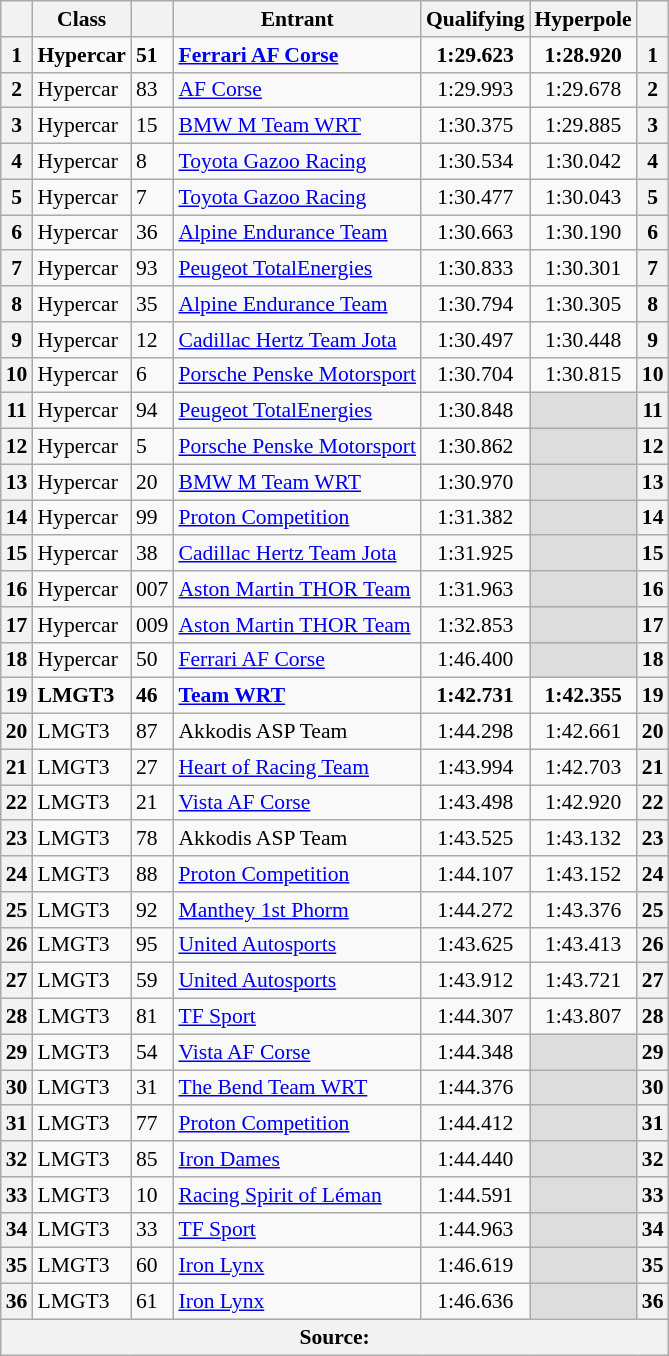<table class="wikitable" style="font-size:90%;">
<tr>
<th></th>
<th>Class</th>
<th></th>
<th>Entrant</th>
<th>Qualifying</th>
<th>Hyperpole</th>
<th></th>
</tr>
<tr style="font-weight:bold">
<th>1</th>
<td>Hypercar</td>
<td>51</td>
<td> <a href='#'>Ferrari AF Corse</a></td>
<td style="text-align:center;">1:29.623</td>
<td style="text-align:center;">1:28.920</td>
<th>1</th>
</tr>
<tr>
<th>2</th>
<td>Hypercar</td>
<td>83</td>
<td> <a href='#'>AF Corse</a></td>
<td style="text-align:center;">1:29.993</td>
<td style="text-align:center;">1:29.678</td>
<th>2</th>
</tr>
<tr>
<th>3</th>
<td>Hypercar</td>
<td>15</td>
<td> <a href='#'>BMW M Team WRT</a></td>
<td style="text-align:center;">1:30.375</td>
<td style="text-align:center;">1:29.885</td>
<th>3</th>
</tr>
<tr>
<th>4</th>
<td>Hypercar</td>
<td>8</td>
<td> <a href='#'>Toyota Gazoo Racing</a></td>
<td style="text-align:center;">1:30.534</td>
<td style="text-align:center;">1:30.042</td>
<th>4</th>
</tr>
<tr>
<th>5</th>
<td>Hypercar</td>
<td>7</td>
<td> <a href='#'>Toyota Gazoo Racing</a></td>
<td style="text-align:center;">1:30.477</td>
<td style="text-align:center;">1:30.043</td>
<th>5</th>
</tr>
<tr>
<th>6</th>
<td>Hypercar</td>
<td>36</td>
<td> <a href='#'>Alpine Endurance Team</a></td>
<td style="text-align:center;">1:30.663</td>
<td style="text-align:center;">1:30.190</td>
<th>6</th>
</tr>
<tr>
<th>7</th>
<td>Hypercar</td>
<td>93</td>
<td> <a href='#'>Peugeot TotalEnergies</a></td>
<td style="text-align:center;">1:30.833</td>
<td style="text-align:center;">1:30.301</td>
<th>7</th>
</tr>
<tr>
<th>8</th>
<td>Hypercar</td>
<td>35</td>
<td> <a href='#'>Alpine Endurance Team</a></td>
<td style="text-align:center;">1:30.794</td>
<td style="text-align:center;">1:30.305</td>
<th>8</th>
</tr>
<tr>
<th>9</th>
<td>Hypercar</td>
<td>12</td>
<td> <a href='#'>Cadillac Hertz Team Jota</a></td>
<td style="text-align:center;">1:30.497</td>
<td style="text-align:center;">1:30.448</td>
<th>9</th>
</tr>
<tr>
<th>10</th>
<td>Hypercar</td>
<td>6</td>
<td> <a href='#'>Porsche Penske Motorsport</a></td>
<td style="text-align:center;">1:30.704</td>
<td style="text-align:center;">1:30.815</td>
<th>10</th>
</tr>
<tr>
<th>11</th>
<td>Hypercar</td>
<td>94</td>
<td> <a href='#'>Peugeot TotalEnergies</a></td>
<td style="text-align:center;">1:30.848</td>
<td style="text-align:center; background:#ddd;"></td>
<th>11</th>
</tr>
<tr>
<th>12</th>
<td>Hypercar</td>
<td>5</td>
<td> <a href='#'>Porsche Penske Motorsport</a></td>
<td style="text-align:center;">1:30.862</td>
<td style="text-align:center; background:#ddd;"></td>
<th>12</th>
</tr>
<tr>
<th>13</th>
<td>Hypercar</td>
<td>20</td>
<td> <a href='#'>BMW M Team WRT</a></td>
<td style="text-align:center;">1:30.970</td>
<td style="text-align:center; background:#ddd;"></td>
<th>13</th>
</tr>
<tr>
<th>14</th>
<td>Hypercar</td>
<td>99</td>
<td> <a href='#'>Proton Competition</a></td>
<td style="text-align:center;">1:31.382</td>
<td style="text-align:center; background:#ddd;"></td>
<th>14</th>
</tr>
<tr>
<th>15</th>
<td>Hypercar</td>
<td>38</td>
<td> <a href='#'>Cadillac Hertz Team Jota</a></td>
<td style="text-align:center;">1:31.925</td>
<td style="text-align:center; background:#ddd;"></td>
<th>15</th>
</tr>
<tr>
<th>16</th>
<td>Hypercar</td>
<td>007</td>
<td> <a href='#'>Aston Martin THOR Team</a></td>
<td style="text-align:center;">1:31.963</td>
<td style="text-align:center; background:#ddd;"></td>
<th>16</th>
</tr>
<tr>
<th>17</th>
<td>Hypercar</td>
<td>009</td>
<td> <a href='#'>Aston Martin THOR Team</a></td>
<td style="text-align:center;">1:32.853</td>
<td style="text-align:center; background:#ddd;"></td>
<th>17</th>
</tr>
<tr>
<th>18</th>
<td>Hypercar</td>
<td>50</td>
<td> <a href='#'>Ferrari AF Corse</a></td>
<td style="text-align:center;">1:46.400</td>
<td style="text-align:center; background:#ddd;"></td>
<th>18</th>
</tr>
<tr style="font-weight:bold">
<th>19</th>
<td>LMGT3</td>
<td>46</td>
<td> <a href='#'>Team WRT</a></td>
<td style="text-align:center;">1:42.731</td>
<td style="text-align:center;">1:42.355</td>
<th>19</th>
</tr>
<tr>
<th>20</th>
<td>LMGT3</td>
<td>87</td>
<td> Akkodis ASP Team</td>
<td style="text-align:center;">1:44.298</td>
<td style="text-align:center;">1:42.661</td>
<th>20</th>
</tr>
<tr>
<th>21</th>
<td>LMGT3</td>
<td>27</td>
<td> <a href='#'>Heart of Racing Team</a></td>
<td style="text-align:center;">1:43.994</td>
<td style="text-align:center;">1:42.703</td>
<th>21</th>
</tr>
<tr>
<th>22</th>
<td>LMGT3</td>
<td>21</td>
<td> <a href='#'>Vista AF Corse</a></td>
<td style="text-align:center;">1:43.498</td>
<td style="text-align:center;">1:42.920</td>
<th>22</th>
</tr>
<tr>
<th>23</th>
<td>LMGT3</td>
<td>78</td>
<td> Akkodis ASP Team</td>
<td style="text-align:center;">1:43.525</td>
<td style="text-align:center;">1:43.132</td>
<th>23</th>
</tr>
<tr>
<th>24</th>
<td>LMGT3</td>
<td>88</td>
<td> <a href='#'>Proton Competition</a></td>
<td style="text-align:center;">1:44.107</td>
<td style="text-align:center;">1:43.152</td>
<th>24</th>
</tr>
<tr>
<th>25</th>
<td>LMGT3</td>
<td>92</td>
<td> <a href='#'>Manthey 1st Phorm</a></td>
<td style="text-align:center;">1:44.272</td>
<td style="text-align:center;">1:43.376</td>
<th>25</th>
</tr>
<tr>
<th>26</th>
<td>LMGT3</td>
<td>95</td>
<td> <a href='#'>United Autosports</a></td>
<td style="text-align:center;">1:43.625</td>
<td style="text-align:center;">1:43.413</td>
<th>26</th>
</tr>
<tr>
<th>27</th>
<td>LMGT3</td>
<td>59</td>
<td> <a href='#'>United Autosports</a></td>
<td style="text-align:center;">1:43.912</td>
<td style="text-align:center;">1:43.721</td>
<th>27</th>
</tr>
<tr>
<th>28</th>
<td>LMGT3</td>
<td>81</td>
<td> <a href='#'>TF Sport</a></td>
<td style="text-align:center;">1:44.307</td>
<td style="text-align:center;">1:43.807</td>
<th>28</th>
</tr>
<tr>
<th>29</th>
<td>LMGT3</td>
<td>54</td>
<td> <a href='#'>Vista AF Corse</a></td>
<td style="text-align:center;">1:44.348</td>
<td style="text-align:center; background:#ddd;"></td>
<th>29</th>
</tr>
<tr>
<th>30</th>
<td>LMGT3</td>
<td>31</td>
<td> <a href='#'>The Bend Team WRT</a></td>
<td style="text-align:center;">1:44.376</td>
<td style="text-align:center; background:#ddd;"></td>
<th>30</th>
</tr>
<tr>
<th>31</th>
<td>LMGT3</td>
<td>77</td>
<td> <a href='#'>Proton Competition</a></td>
<td style="text-align:center;">1:44.412</td>
<td style="text-align:center; background:#ddd;"></td>
<th>31</th>
</tr>
<tr>
<th>32</th>
<td>LMGT3</td>
<td>85</td>
<td> <a href='#'>Iron Dames</a></td>
<td style="text-align:center;">1:44.440</td>
<td style="text-align:center; background:#ddd;"></td>
<th>32</th>
</tr>
<tr>
<th>33</th>
<td>LMGT3</td>
<td>10</td>
<td> <a href='#'>Racing Spirit of Léman</a></td>
<td style="text-align:center;">1:44.591</td>
<td style="text-align:center; background:#ddd;"></td>
<th>33</th>
</tr>
<tr>
<th>34</th>
<td>LMGT3</td>
<td>33</td>
<td> <a href='#'>TF Sport</a></td>
<td style="text-align:center;">1:44.963</td>
<td style="text-align:center; background:#ddd;"></td>
<th>34</th>
</tr>
<tr>
<th>35</th>
<td>LMGT3</td>
<td>60</td>
<td> <a href='#'>Iron Lynx</a></td>
<td style="text-align:center;">1:46.619</td>
<td style="text-align:center; background:#ddd;"></td>
<th>35</th>
</tr>
<tr>
<th>36</th>
<td>LMGT3</td>
<td>61</td>
<td> <a href='#'>Iron Lynx</a></td>
<td style="text-align:center;">1:46.636</td>
<td style="text-align:center; background:#ddd;"></td>
<th>36</th>
</tr>
<tr>
<th colspan="7">Source:</th>
</tr>
</table>
